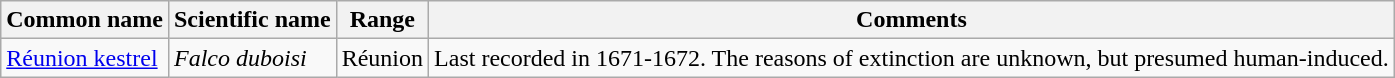<table class="wikitable sortable">
<tr>
<th>Common name</th>
<th>Scientific name</th>
<th>Range</th>
<th class="unsortable">Comments</th>
</tr>
<tr>
<td><a href='#'>Réunion kestrel</a></td>
<td><em>Falco duboisi</em></td>
<td>Réunion</td>
<td>Last recorded in 1671-1672. The reasons of extinction are unknown, but presumed human-induced.</td>
</tr>
</table>
